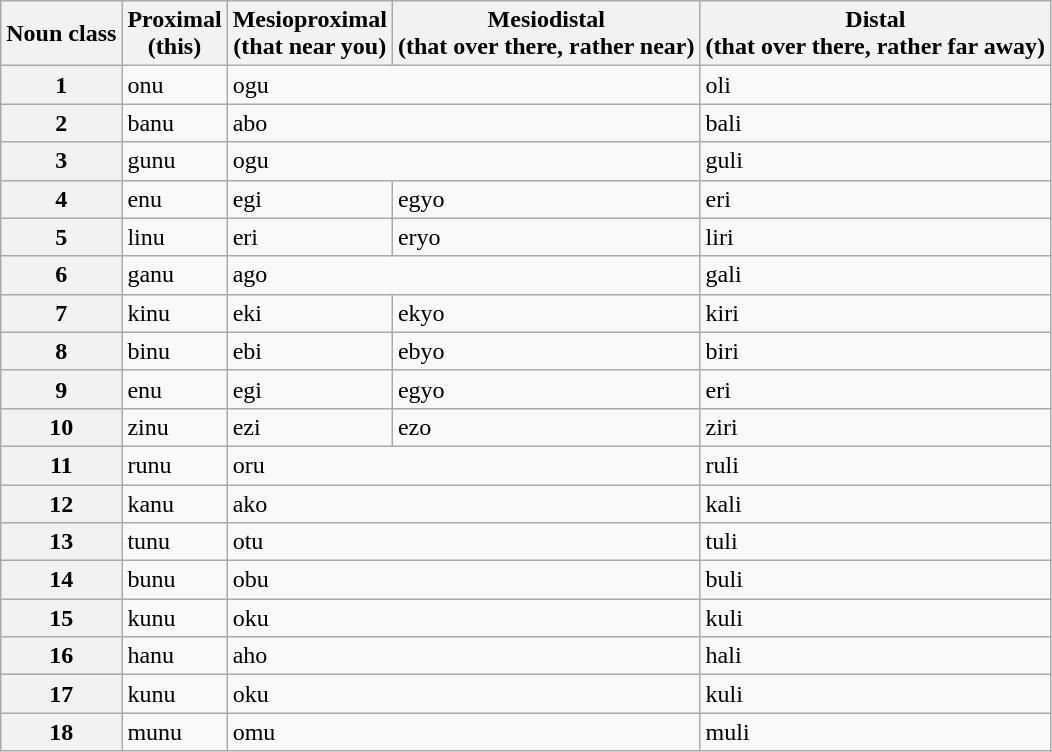<table class="wikitable">
<tr>
<th>Noun class</th>
<th>Proximal<br>(this)</th>
<th>Mesioproximal<br>(that near you)</th>
<th>Mesiodistal<br>(that over there, rather near)</th>
<th>Distal<br>(that over there, rather far away)</th>
</tr>
<tr>
<th>1</th>
<td>onu</td>
<td colspan="2">ogu</td>
<td>oli</td>
</tr>
<tr>
<th>2</th>
<td>banu</td>
<td colspan="2">abo</td>
<td>bali</td>
</tr>
<tr>
<th>3</th>
<td>gunu</td>
<td colspan="2">ogu</td>
<td>guli</td>
</tr>
<tr>
<th>4</th>
<td>enu</td>
<td>egi</td>
<td>egyo</td>
<td>eri</td>
</tr>
<tr>
<th>5</th>
<td>linu</td>
<td>eri</td>
<td>eryo</td>
<td>liri</td>
</tr>
<tr>
<th>6</th>
<td>ganu</td>
<td colspan="2">ago</td>
<td>gali</td>
</tr>
<tr>
<th>7</th>
<td>kinu</td>
<td>eki</td>
<td>ekyo</td>
<td>kiri</td>
</tr>
<tr>
<th>8</th>
<td>binu</td>
<td>ebi</td>
<td>ebyo</td>
<td>biri</td>
</tr>
<tr>
<th>9</th>
<td>enu</td>
<td>egi</td>
<td>egyo</td>
<td>eri</td>
</tr>
<tr>
<th>10</th>
<td>zinu</td>
<td>ezi</td>
<td>ezo</td>
<td>ziri</td>
</tr>
<tr>
<th>11</th>
<td>runu</td>
<td colspan="2">oru</td>
<td>ruli</td>
</tr>
<tr>
<th>12</th>
<td>kanu</td>
<td colspan="2">ako</td>
<td>kali</td>
</tr>
<tr>
<th>13</th>
<td>tunu</td>
<td colspan="2">otu</td>
<td>tuli</td>
</tr>
<tr>
<th>14</th>
<td>bunu</td>
<td colspan="2">obu</td>
<td>buli</td>
</tr>
<tr>
<th>15</th>
<td>kunu</td>
<td colspan="2">oku</td>
<td>kuli</td>
</tr>
<tr>
<th>16</th>
<td>hanu</td>
<td colspan="2">aho</td>
<td>hali</td>
</tr>
<tr>
<th>17</th>
<td>kunu</td>
<td colspan="2">oku</td>
<td>kuli</td>
</tr>
<tr>
<th>18</th>
<td>munu</td>
<td colspan="2">omu</td>
<td>muli</td>
</tr>
</table>
